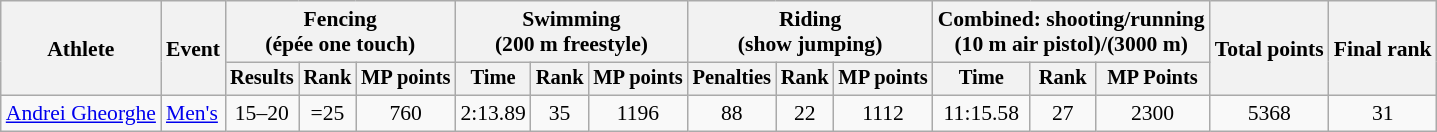<table class="wikitable" style="font-size:90%">
<tr>
<th rowspan="2">Athlete</th>
<th rowspan="2">Event</th>
<th colspan=3>Fencing<br><span>(épée one touch)</span></th>
<th colspan=3>Swimming<br><span>(200 m freestyle)</span></th>
<th colspan=3>Riding<br><span>(show jumping)</span></th>
<th colspan=3>Combined: shooting/running<br><span>(10 m air pistol)/(3000 m)</span></th>
<th rowspan=2>Total points</th>
<th rowspan=2>Final rank</th>
</tr>
<tr style="font-size:95%">
<th>Results</th>
<th>Rank</th>
<th>MP points</th>
<th>Time</th>
<th>Rank</th>
<th>MP points</th>
<th>Penalties</th>
<th>Rank</th>
<th>MP points</th>
<th>Time</th>
<th>Rank</th>
<th>MP Points</th>
</tr>
<tr align=center>
<td align=left><a href='#'>Andrei Gheorghe</a></td>
<td align=left><a href='#'>Men's</a></td>
<td>15–20</td>
<td>=25</td>
<td>760</td>
<td>2:13.89</td>
<td>35</td>
<td>1196</td>
<td>88</td>
<td>22</td>
<td>1112</td>
<td>11:15.58</td>
<td>27</td>
<td>2300</td>
<td>5368</td>
<td>31</td>
</tr>
</table>
